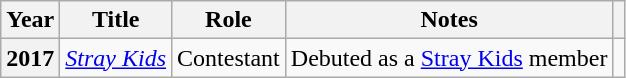<table class="wikitable plainrowheaders">
<tr>
<th scope="col">Year</th>
<th scope="col">Title</th>
<th scope="col">Role</th>
<th scope="col">Notes</th>
<th scope="col"></th>
</tr>
<tr>
<th scope="row">2017</th>
<td><em><a href='#'>Stray Kids</a></em></td>
<td>Contestant</td>
<td>Debuted as a <a href='#'>Stray Kids</a> member</td>
<td style="text-align:center"></td>
</tr>
</table>
